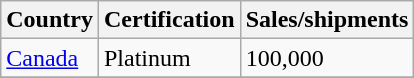<table class="wikitable">
<tr>
<th align="left">Country</th>
<th align="left">Certification</th>
<th align="left">Sales/shipments</th>
</tr>
<tr>
<td><a href='#'>Canada</a></td>
<td>Platinum</td>
<td>100,000</td>
</tr>
<tr>
</tr>
</table>
